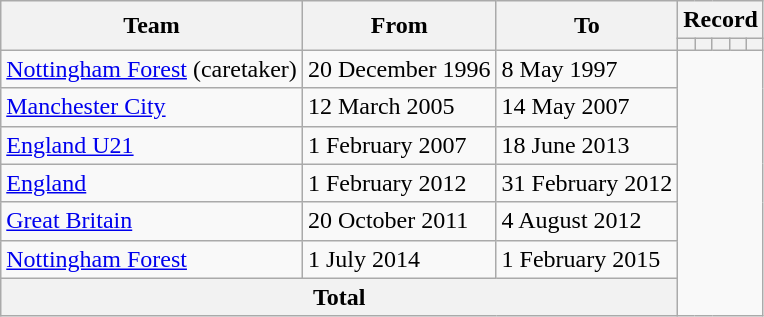<table class="wikitable" style="text-align: center">
<tr>
<th rowspan=2>Team</th>
<th rowspan=2>From</th>
<th rowspan=2>To</th>
<th colspan=5>Record</th>
</tr>
<tr>
<th></th>
<th></th>
<th></th>
<th></th>
<th></th>
</tr>
<tr>
<td align=left><a href='#'>Nottingham Forest</a> (caretaker)</td>
<td align=left>20 December 1996</td>
<td align=left>8 May 1997<br></td>
</tr>
<tr>
<td align=left><a href='#'>Manchester City</a></td>
<td align=left>12 March 2005</td>
<td align=left>14 May 2007<br></td>
</tr>
<tr>
<td align=left><a href='#'>England U21</a></td>
<td align=left>1 February 2007</td>
<td align=left>18 June 2013<br></td>
</tr>
<tr>
<td align=left><a href='#'>England</a></td>
<td align=left>1 February 2012</td>
<td align=left>31 February 2012<br></td>
</tr>
<tr>
<td align=left><a href='#'>Great Britain</a></td>
<td align=left>20 October 2011</td>
<td align=left>4 August 2012<br></td>
</tr>
<tr>
<td align=left><a href='#'>Nottingham Forest</a></td>
<td align=left>1 July 2014</td>
<td align=left>1 February 2015<br></td>
</tr>
<tr>
<th colspan="3">Total<br></th>
</tr>
</table>
